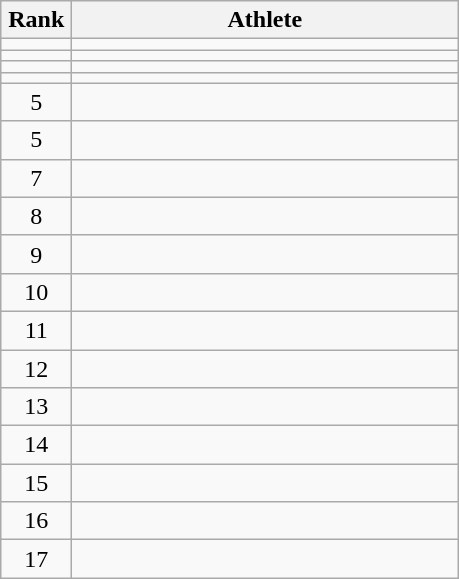<table class="wikitable" style="text-align: center;">
<tr>
<th width=40>Rank</th>
<th width=250>Athlete</th>
</tr>
<tr>
<td></td>
<td align="left"></td>
</tr>
<tr>
<td></td>
<td align="left"></td>
</tr>
<tr>
<td></td>
<td align="left"></td>
</tr>
<tr>
<td></td>
<td align="left"></td>
</tr>
<tr>
<td>5</td>
<td align="left"></td>
</tr>
<tr>
<td>5</td>
<td align="left"></td>
</tr>
<tr>
<td>7</td>
<td align="left"></td>
</tr>
<tr>
<td>8</td>
<td align="left"></td>
</tr>
<tr>
<td>9</td>
<td align="left"></td>
</tr>
<tr>
<td>10</td>
<td align="left"></td>
</tr>
<tr>
<td>11</td>
<td align="left"></td>
</tr>
<tr>
<td>12</td>
<td align="left"></td>
</tr>
<tr>
<td>13</td>
<td align="left"></td>
</tr>
<tr>
<td>14</td>
<td align="left"></td>
</tr>
<tr>
<td>15</td>
<td align="left"></td>
</tr>
<tr>
<td>16</td>
<td align="left"></td>
</tr>
<tr>
<td>17</td>
<td align="left"></td>
</tr>
</table>
